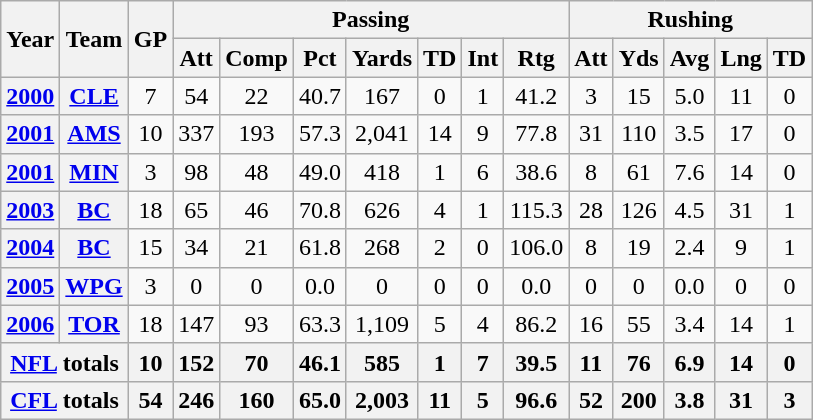<table class="wikitable" style="text-align: center;">
<tr>
<th rowspan="2">Year</th>
<th rowspan="2">Team</th>
<th rowspan="2">GP</th>
<th colspan="7">Passing</th>
<th colspan="5">Rushing</th>
</tr>
<tr>
<th>Att</th>
<th>Comp</th>
<th>Pct</th>
<th>Yards</th>
<th>TD</th>
<th>Int</th>
<th>Rtg</th>
<th>Att</th>
<th>Yds</th>
<th>Avg</th>
<th>Lng</th>
<th>TD</th>
</tr>
<tr>
<th><a href='#'>2000</a></th>
<th><a href='#'>CLE</a></th>
<td>7</td>
<td>54</td>
<td>22</td>
<td>40.7</td>
<td>167</td>
<td>0</td>
<td>1</td>
<td>41.2</td>
<td>3</td>
<td>15</td>
<td>5.0</td>
<td>11</td>
<td>0</td>
</tr>
<tr>
<th><a href='#'>2001</a></th>
<th><a href='#'>AMS</a></th>
<td>10</td>
<td>337</td>
<td>193</td>
<td>57.3</td>
<td>2,041</td>
<td>14</td>
<td>9</td>
<td>77.8</td>
<td>31</td>
<td>110</td>
<td>3.5</td>
<td>17</td>
<td>0</td>
</tr>
<tr>
<th><a href='#'>2001</a></th>
<th><a href='#'>MIN</a></th>
<td>3</td>
<td>98</td>
<td>48</td>
<td>49.0</td>
<td>418</td>
<td>1</td>
<td>6</td>
<td>38.6</td>
<td>8</td>
<td>61</td>
<td>7.6</td>
<td>14</td>
<td>0</td>
</tr>
<tr>
<th><a href='#'>2003</a></th>
<th><a href='#'>BC</a></th>
<td>18</td>
<td>65</td>
<td>46</td>
<td>70.8</td>
<td>626</td>
<td>4</td>
<td>1</td>
<td>115.3</td>
<td>28</td>
<td>126</td>
<td>4.5</td>
<td>31</td>
<td>1</td>
</tr>
<tr>
<th><a href='#'>2004</a></th>
<th><a href='#'>BC</a></th>
<td>15</td>
<td>34</td>
<td>21</td>
<td>61.8</td>
<td>268</td>
<td>2</td>
<td>0</td>
<td>106.0</td>
<td>8</td>
<td>19</td>
<td>2.4</td>
<td>9</td>
<td>1</td>
</tr>
<tr>
<th><a href='#'>2005</a></th>
<th><a href='#'>WPG</a></th>
<td>3</td>
<td>0</td>
<td>0</td>
<td>0.0</td>
<td>0</td>
<td>0</td>
<td>0</td>
<td>0.0</td>
<td>0</td>
<td>0</td>
<td>0.0</td>
<td>0</td>
<td>0</td>
</tr>
<tr>
<th><a href='#'>2006</a></th>
<th><a href='#'>TOR</a></th>
<td>18</td>
<td>147</td>
<td>93</td>
<td>63.3</td>
<td>1,109</td>
<td>5</td>
<td>4</td>
<td>86.2</td>
<td>16</td>
<td>55</td>
<td>3.4</td>
<td>14</td>
<td>1</td>
</tr>
<tr>
<th colspan="2"><a href='#'>NFL</a> totals</th>
<th>10</th>
<th>152</th>
<th>70</th>
<th>46.1</th>
<th>585</th>
<th>1</th>
<th>7</th>
<th>39.5</th>
<th>11</th>
<th>76</th>
<th>6.9</th>
<th>14</th>
<th>0</th>
</tr>
<tr>
<th colspan="2"><a href='#'>CFL</a> totals</th>
<th>54</th>
<th>246</th>
<th>160</th>
<th>65.0</th>
<th>2,003</th>
<th>11</th>
<th>5</th>
<th>96.6</th>
<th>52</th>
<th>200</th>
<th>3.8</th>
<th>31</th>
<th>3</th>
</tr>
</table>
